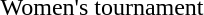<table>
<tr>
<td>Women's tournament</td>
<td></td>
<td></td>
<td></td>
</tr>
</table>
